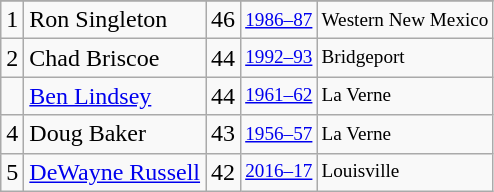<table class="wikitable">
<tr>
</tr>
<tr>
<td>1</td>
<td>Ron Singleton</td>
<td>46</td>
<td style="font-size:80%;"><a href='#'>1986–87</a></td>
<td style="font-size:80%;">Western New Mexico</td>
</tr>
<tr>
<td>2</td>
<td>Chad Briscoe</td>
<td>44</td>
<td style="font-size:80%;"><a href='#'>1992–93</a></td>
<td style="font-size:80%;">Bridgeport</td>
</tr>
<tr>
<td></td>
<td><a href='#'>Ben Lindsey</a></td>
<td>44</td>
<td style="font-size:80%;"><a href='#'>1961–62</a></td>
<td style="font-size:80%;">La Verne</td>
</tr>
<tr>
<td>4</td>
<td>Doug Baker</td>
<td>43</td>
<td style="font-size:80%;"><a href='#'>1956–57</a></td>
<td style="font-size:80%;">La Verne</td>
</tr>
<tr>
<td>5</td>
<td><a href='#'>DeWayne Russell</a></td>
<td>42</td>
<td style="font-size:80%;"><a href='#'>2016–17</a></td>
<td style="font-size:80%;">Louisville</td>
</tr>
</table>
